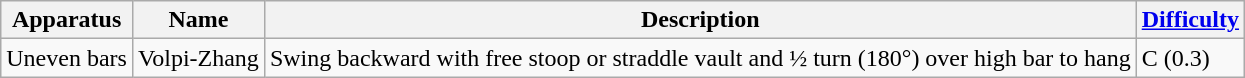<table class="wikitable">
<tr>
<th>Apparatus</th>
<th>Name</th>
<th>Description</th>
<th><a href='#'>Difficulty</a></th>
</tr>
<tr>
<td>Uneven bars</td>
<td>Volpi-Zhang</td>
<td>Swing backward with free stoop or straddle vault and ½ turn (180°) over high bar to hang</td>
<td>C (0.3)</td>
</tr>
</table>
